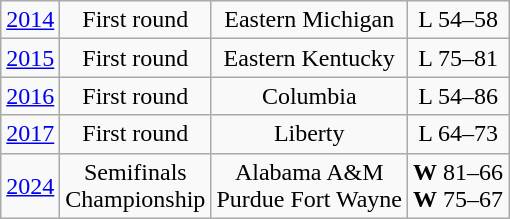<table class="wikitable">
<tr align="center">
<td><a href='#'>2014</a></td>
<td>First round</td>
<td>Eastern Michigan</td>
<td>L 54–58</td>
</tr>
<tr align="center">
<td><a href='#'>2015</a></td>
<td>First round</td>
<td>Eastern Kentucky</td>
<td>L 75–81</td>
</tr>
<tr align="center">
<td><a href='#'>2016</a></td>
<td>First round</td>
<td>Columbia</td>
<td>L 54–86</td>
</tr>
<tr align="center">
<td><a href='#'>2017</a></td>
<td>First round</td>
<td>Liberty</td>
<td>L 64–73</td>
</tr>
<tr align="center">
<td><a href='#'>2024</a></td>
<td>Semifinals<br>Championship</td>
<td>Alabama A&M<br>Purdue Fort Wayne</td>
<td><strong>W</strong> 81–66<br><strong>W</strong> 75–67</td>
</tr>
</table>
